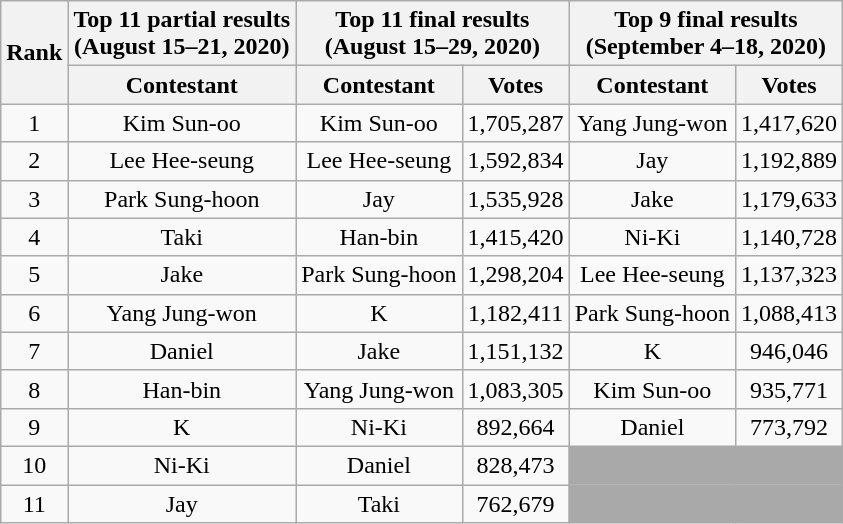<table class="wikitable" style="text-align:center">
<tr>
<th rowspan="2">Rank</th>
<th>Top 11 partial results<br>(August 15–21, 2020)</th>
<th colspan="2">Top 11 final results<br>(August 15–29, 2020)</th>
<th colspan="2">Top 9 final results<br>(September 4–18, 2020)</th>
</tr>
<tr>
<th>Contestant</th>
<th>Contestant</th>
<th>Votes</th>
<th>Contestant</th>
<th>Votes</th>
</tr>
<tr>
<td>1</td>
<td>Kim Sun-oo</td>
<td>Kim Sun-oo</td>
<td>1,705,287</td>
<td>Yang Jung-won</td>
<td>1,417,620</td>
</tr>
<tr>
<td>2</td>
<td>Lee Hee-seung</td>
<td>Lee Hee-seung</td>
<td>1,592,834</td>
<td>Jay</td>
<td>1,192,889</td>
</tr>
<tr>
<td>3</td>
<td>Park Sung-hoon</td>
<td>Jay</td>
<td>1,535,928</td>
<td>Jake</td>
<td>1,179,633</td>
</tr>
<tr>
<td>4</td>
<td>Taki</td>
<td>Han-bin</td>
<td>1,415,420</td>
<td>Ni-Ki</td>
<td>1,140,728</td>
</tr>
<tr>
<td>5</td>
<td>Jake</td>
<td>Park Sung-hoon</td>
<td>1,298,204</td>
<td>Lee Hee-seung</td>
<td>1,137,323</td>
</tr>
<tr>
<td>6</td>
<td>Yang Jung-won</td>
<td>K</td>
<td>1,182,411</td>
<td>Park Sung-hoon</td>
<td>1,088,413</td>
</tr>
<tr>
<td>7</td>
<td>Daniel</td>
<td>Jake</td>
<td>1,151,132</td>
<td>K</td>
<td>946,046</td>
</tr>
<tr>
<td>8</td>
<td>Han-bin</td>
<td>Yang Jung-won</td>
<td>1,083,305</td>
<td>Kim Sun-oo</td>
<td>935,771</td>
</tr>
<tr>
<td>9</td>
<td>K</td>
<td>Ni-Ki</td>
<td>892,664</td>
<td>Daniel</td>
<td>773,792</td>
</tr>
<tr>
<td>10</td>
<td>Ni-Ki</td>
<td>Daniel</td>
<td>828,473</td>
<td style="background:darkgray;"></td>
<td style="background:darkgray;"></td>
</tr>
<tr>
<td>11</td>
<td>Jay</td>
<td>Taki</td>
<td>762,679</td>
<td style="background:darkgray;"></td>
<td style="background:darkgray;"></td>
</tr>
</table>
